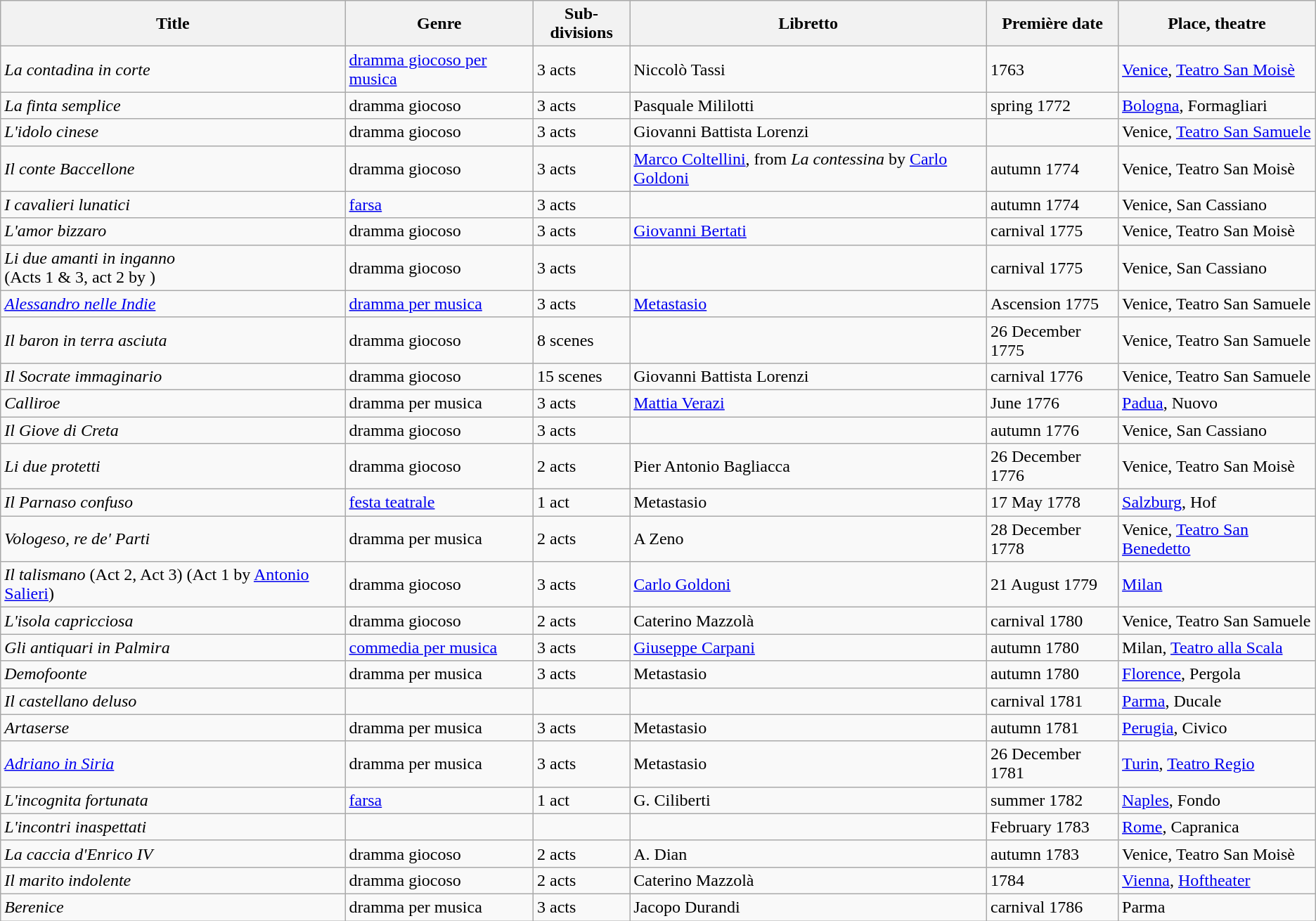<table class="wikitable sortable">
<tr>
<th>Title</th>
<th>Genre</th>
<th>Sub­divisions</th>
<th>Libretto</th>
<th>Première date</th>
<th>Place, theatre</th>
</tr>
<tr>
<td><em>La contadina in corte</em></td>
<td><a href='#'>dramma giocoso per musica</a></td>
<td>3 acts</td>
<td>Niccolò Tassi</td>
<td>1763</td>
<td><a href='#'>Venice</a>, <a href='#'>Teatro San Moisè</a></td>
</tr>
<tr>
<td><em>La finta semplice</em></td>
<td>dramma giocoso</td>
<td>3 acts</td>
<td>Pasquale Mililotti</td>
<td>spring 1772</td>
<td><a href='#'>Bologna</a>, Formagliari</td>
</tr>
<tr>
<td><em>L'idolo cinese</em></td>
<td>dramma giocoso</td>
<td>3 acts</td>
<td>Giovanni Battista Lorenzi</td>
<td></td>
<td>Venice, <a href='#'>Teatro San Samuele</a></td>
</tr>
<tr>
<td><em>Il conte Baccellone</em></td>
<td>dramma giocoso</td>
<td>3 acts</td>
<td><a href='#'>Marco Coltellini</a>, from <em>La contessina</em> by <a href='#'>Carlo Goldoni</a></td>
<td>autumn 1774</td>
<td>Venice, Teatro San Moisè</td>
</tr>
<tr>
<td><em>I cavalieri lunatici</em></td>
<td><a href='#'>farsa</a></td>
<td>3 acts</td>
<td></td>
<td>autumn 1774</td>
<td>Venice, San Cassiano</td>
</tr>
<tr>
<td><em>L'amor bizzaro</em></td>
<td>dramma giocoso</td>
<td>3 acts</td>
<td><a href='#'>Giovanni Bertati</a></td>
<td>carnival 1775</td>
<td>Venice, Teatro San Moisè</td>
</tr>
<tr>
<td><em>Li due amanti in inganno</em><br>(Acts 1 & 3, act 2 by )</td>
<td>dramma giocoso</td>
<td>3 acts</td>
<td></td>
<td>carnival 1775</td>
<td>Venice, San Cassiano</td>
</tr>
<tr>
<td><em><a href='#'>Alessandro nelle Indie</a></em></td>
<td><a href='#'>dramma per musica</a></td>
<td>3 acts</td>
<td><a href='#'>Metastasio</a></td>
<td>Ascension 1775</td>
<td>Venice, Teatro San Samuele</td>
</tr>
<tr>
<td><em>Il baron in terra asciuta</em></td>
<td>dramma giocoso</td>
<td>8 scenes</td>
<td></td>
<td>26 December 1775</td>
<td>Venice, Teatro San Samuele</td>
</tr>
<tr>
<td><em>Il Socrate immaginario</em></td>
<td>dramma giocoso</td>
<td>15 scenes</td>
<td>Giovanni Battista Lorenzi</td>
<td>carnival 1776</td>
<td>Venice, Teatro San Samuele</td>
</tr>
<tr>
<td><em>Calliroe</em></td>
<td>dramma per musica</td>
<td>3 acts</td>
<td><a href='#'>Mattia Verazi</a></td>
<td>June 1776</td>
<td><a href='#'>Padua</a>, Nuovo</td>
</tr>
<tr>
<td><em>Il Giove di Creta</em></td>
<td>dramma giocoso</td>
<td>3 acts</td>
<td></td>
<td>autumn 1776</td>
<td>Venice, San Cassiano</td>
</tr>
<tr>
<td><em>Li due protetti</em></td>
<td>dramma giocoso</td>
<td>2 acts</td>
<td>Pier Antonio Bagliacca</td>
<td>26 December 1776</td>
<td>Venice, Teatro San Moisè</td>
</tr>
<tr>
<td><em>Il Parnaso confuso</em></td>
<td><a href='#'>festa teatrale</a></td>
<td>1 act</td>
<td>Metastasio</td>
<td>17 May 1778</td>
<td><a href='#'>Salzburg</a>, Hof</td>
</tr>
<tr>
<td><em>Vologeso, re de' Parti</em></td>
<td>dramma per musica</td>
<td>2 acts</td>
<td>A Zeno</td>
<td>28 December 1778</td>
<td>Venice, <a href='#'>Teatro San Benedetto</a></td>
</tr>
<tr>
<td><em>Il talismano</em> (Act 2, Act 3) (Act 1 by <a href='#'>Antonio Salieri</a>)</td>
<td>dramma giocoso</td>
<td>3 acts</td>
<td><a href='#'>Carlo Goldoni</a></td>
<td>21 August 1779</td>
<td><a href='#'>Milan</a></td>
</tr>
<tr>
<td><em>L'isola capricciosa</em></td>
<td>dramma giocoso</td>
<td>2 acts</td>
<td>Caterino Mazzolà</td>
<td>carnival 1780</td>
<td>Venice, Teatro San Samuele</td>
</tr>
<tr>
<td><em>Gli antiquari in Palmira</em></td>
<td><a href='#'>commedia per musica</a></td>
<td>3 acts</td>
<td><a href='#'>Giuseppe Carpani</a></td>
<td>autumn 1780</td>
<td>Milan, <a href='#'>Teatro alla Scala</a></td>
</tr>
<tr>
<td><em>Demofoonte</em></td>
<td>dramma per musica</td>
<td>3 acts</td>
<td>Metastasio</td>
<td>autumn 1780</td>
<td><a href='#'>Florence</a>, Pergola</td>
</tr>
<tr>
<td><em>Il castellano deluso</em></td>
<td></td>
<td></td>
<td></td>
<td>carnival 1781</td>
<td><a href='#'>Parma</a>, Ducale</td>
</tr>
<tr>
<td><em>Artaserse</em></td>
<td>dramma per musica</td>
<td>3 acts</td>
<td>Metastasio</td>
<td>autumn 1781</td>
<td><a href='#'>Perugia</a>, Civico</td>
</tr>
<tr>
<td><em><a href='#'>Adriano in Siria</a></em></td>
<td>dramma per musica</td>
<td>3 acts</td>
<td>Metastasio</td>
<td>26 December 1781</td>
<td><a href='#'>Turin</a>, <a href='#'>Teatro Regio</a></td>
</tr>
<tr>
<td><em>L'incognita fortunata</em></td>
<td><a href='#'>farsa</a></td>
<td>1 act</td>
<td>G. Ciliberti</td>
<td>summer 1782</td>
<td><a href='#'>Naples</a>, Fondo</td>
</tr>
<tr>
<td><em>L'incontri inaspettati</em></td>
<td></td>
<td></td>
<td></td>
<td>February 1783</td>
<td><a href='#'>Rome</a>, Capranica</td>
</tr>
<tr>
<td><em>La caccia d'Enrico IV</em></td>
<td>dramma giocoso</td>
<td>2 acts</td>
<td>A. Dian</td>
<td>autumn 1783</td>
<td>Venice, Teatro San Moisè</td>
</tr>
<tr>
<td><em>Il marito indolente</em></td>
<td>dramma giocoso</td>
<td>2 acts</td>
<td>Caterino Mazzolà</td>
<td>1784</td>
<td><a href='#'>Vienna</a>, <a href='#'>Hoftheater</a></td>
</tr>
<tr>
<td><em>Berenice</em></td>
<td>dramma per musica</td>
<td>3 acts</td>
<td>Jacopo Durandi</td>
<td>carnival 1786</td>
<td>Parma</td>
</tr>
</table>
